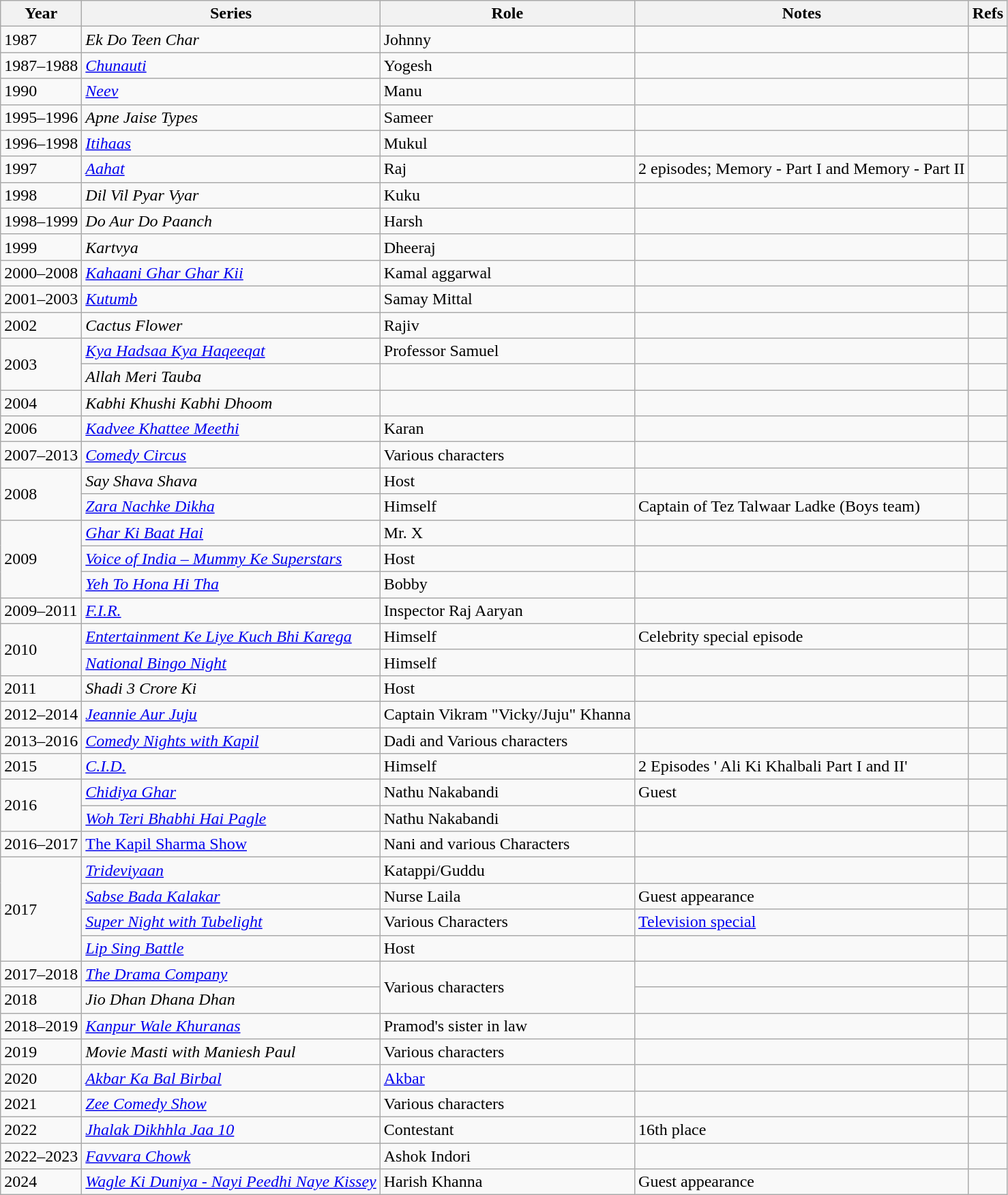<table class="wikitable sortable">
<tr>
<th scope="col">Year</th>
<th scope="col">Series</th>
<th scope="col">Role</th>
<th scope="col">Notes</th>
<th scope="col">Refs</th>
</tr>
<tr>
<td>1987</td>
<td><em>Ek Do Teen Char</em></td>
<td>Johnny</td>
<td></td>
<td></td>
</tr>
<tr>
<td>1987–1988</td>
<td><em><a href='#'>Chunauti</a></em></td>
<td>Yogesh</td>
<td></td>
<td></td>
</tr>
<tr>
<td>1990</td>
<td><em><a href='#'>Neev</a></em></td>
<td>Manu</td>
<td></td>
<td></td>
</tr>
<tr>
<td>1995–1996</td>
<td><em>Apne Jaise Types</em></td>
<td>Sameer</td>
<td></td>
<td></td>
</tr>
<tr>
<td>1996–1998</td>
<td><em><a href='#'>Itihaas</a></em></td>
<td>Mukul</td>
<td></td>
<td></td>
</tr>
<tr>
<td>1997</td>
<td><em><a href='#'>Aahat</a></em></td>
<td>Raj</td>
<td>2 episodes; Memory - Part I and Memory - Part II</td>
<td></td>
</tr>
<tr>
<td>1998</td>
<td><em>Dil Vil Pyar Vyar</em></td>
<td>Kuku</td>
<td></td>
<td></td>
</tr>
<tr>
<td>1998–1999</td>
<td><em>Do Aur Do Paanch</em></td>
<td>Harsh</td>
<td></td>
<td></td>
</tr>
<tr>
<td>1999</td>
<td><em>Kartvya</em></td>
<td>Dheeraj</td>
<td></td>
<td></td>
</tr>
<tr>
<td>2000–2008</td>
<td><em><a href='#'>Kahaani Ghar Ghar Kii</a></em></td>
<td>Kamal aggarwal</td>
<td></td>
<td></td>
</tr>
<tr>
<td>2001–2003</td>
<td><em><a href='#'>Kutumb</a></em></td>
<td>Samay Mittal</td>
<td></td>
<td></td>
</tr>
<tr>
<td>2002</td>
<td><em>Cactus Flower</em></td>
<td>Rajiv</td>
<td></td>
<td></td>
</tr>
<tr>
<td rowspan="2">2003</td>
<td><em><a href='#'>Kya Hadsaa Kya Haqeeqat</a></em></td>
<td>Professor Samuel</td>
<td></td>
<td></td>
</tr>
<tr>
<td><em>Allah Meri Tauba</em></td>
<td></td>
<td></td>
<td></td>
</tr>
<tr>
<td>2004</td>
<td><em>Kabhi Khushi Kabhi Dhoom</em></td>
<td></td>
<td></td>
<td></td>
</tr>
<tr>
<td>2006</td>
<td><em><a href='#'>Kadvee Khattee Meethi</a></em></td>
<td>Karan</td>
<td></td>
<td></td>
</tr>
<tr>
<td>2007–2013</td>
<td><em><a href='#'>Comedy Circus</a></em></td>
<td>Various characters</td>
<td></td>
<td></td>
</tr>
<tr>
<td rowspan="2">2008</td>
<td><em>Say Shava Shava</em></td>
<td>Host</td>
<td></td>
<td></td>
</tr>
<tr>
<td><em><a href='#'>Zara Nachke Dikha</a></em></td>
<td>Himself</td>
<td>Captain of Tez Talwaar Ladke (Boys team)</td>
<td></td>
</tr>
<tr>
<td rowspan="3">2009</td>
<td><em><a href='#'>Ghar Ki Baat Hai</a></em></td>
<td>Mr. X</td>
<td></td>
<td></td>
</tr>
<tr>
<td><em><a href='#'>Voice of India – Mummy Ke Superstars</a></em></td>
<td>Host</td>
<td></td>
<td></td>
</tr>
<tr>
<td><em><a href='#'>Yeh To Hona Hi Tha</a></em></td>
<td>Bobby</td>
<td></td>
<td></td>
</tr>
<tr>
<td>2009–2011</td>
<td><em><a href='#'>F.I.R.</a></em></td>
<td>Inspector Raj Aaryan</td>
<td></td>
<td></td>
</tr>
<tr>
<td rowspan="2">2010</td>
<td><em><a href='#'>Entertainment Ke Liye Kuch Bhi Karega</a></em></td>
<td>Himself</td>
<td>Celebrity special episode</td>
<td></td>
</tr>
<tr>
<td><em><a href='#'>National Bingo Night</a></em></td>
<td>Himself</td>
<td></td>
<td></td>
</tr>
<tr>
<td>2011</td>
<td><em>Shadi 3 Crore Ki</em></td>
<td>Host</td>
<td></td>
<td></td>
</tr>
<tr>
<td>2012–2014</td>
<td><em><a href='#'>Jeannie Aur Juju</a></em></td>
<td>Captain Vikram "Vicky/Juju" Khanna</td>
<td></td>
<td></td>
</tr>
<tr>
<td>2013–2016</td>
<td><em><a href='#'>Comedy Nights with Kapil</a></em></td>
<td>Dadi and Various characters</td>
<td></td>
<td></td>
</tr>
<tr>
<td>2015</td>
<td><em><a href='#'>C.I.D.</a></em></td>
<td>Himself</td>
<td>2 Episodes ' Ali Ki Khalbali Part I and II'</td>
<td></td>
</tr>
<tr>
<td rowspan="2">2016</td>
<td><em><a href='#'>Chidiya Ghar</a></em></td>
<td>Nathu Nakabandi</td>
<td>Guest</td>
<td></td>
</tr>
<tr>
<td><em><a href='#'>Woh Teri Bhabhi Hai Pagle</a></em></td>
<td>Nathu Nakabandi</td>
<td></td>
<td></td>
</tr>
<tr>
<td>2016–2017</td>
<td><a href='#'>The Kapil Sharma Show</a></td>
<td>Nani and various Characters</td>
<td></td>
<td></td>
</tr>
<tr>
<td rowspan="4">2017</td>
<td><em><a href='#'>Trideviyaan</a></em></td>
<td>Katappi/Guddu</td>
<td></td>
<td></td>
</tr>
<tr>
<td><em><a href='#'>Sabse Bada Kalakar</a></em></td>
<td>Nurse Laila</td>
<td>Guest appearance</td>
<td></td>
</tr>
<tr>
<td><em><a href='#'>Super Night with Tubelight</a></em></td>
<td>Various Characters</td>
<td><a href='#'>Television special</a></td>
<td></td>
</tr>
<tr>
<td><em><a href='#'>Lip Sing Battle</a></em></td>
<td>Host</td>
<td></td>
<td></td>
</tr>
<tr>
<td>2017–2018</td>
<td><em><a href='#'>The Drama Company</a></em></td>
<td rowspan="2">Various characters</td>
<td></td>
<td></td>
</tr>
<tr>
<td>2018</td>
<td><em>Jio Dhan Dhana Dhan</em></td>
<td></td>
<td></td>
</tr>
<tr>
<td>2018–2019</td>
<td><em><a href='#'>Kanpur Wale Khuranas</a></em></td>
<td>Pramod's sister in law</td>
<td></td>
<td></td>
</tr>
<tr>
<td>2019</td>
<td><em>Movie Masti with Maniesh Paul</em></td>
<td>Various characters</td>
<td></td>
<td></td>
</tr>
<tr>
<td>2020</td>
<td><em><a href='#'>Akbar Ka Bal Birbal</a></em></td>
<td><a href='#'>Akbar</a></td>
<td></td>
<td></td>
</tr>
<tr>
<td>2021</td>
<td><em><a href='#'>Zee Comedy Show</a></em></td>
<td>Various characters</td>
<td></td>
<td></td>
</tr>
<tr>
<td>2022</td>
<td><em><a href='#'>Jhalak Dikhhla Jaa 10</a></em></td>
<td>Contestant</td>
<td>16th place</td>
<td></td>
</tr>
<tr>
<td>2022–2023</td>
<td><em><a href='#'>Favvara Chowk</a></em></td>
<td>Ashok Indori</td>
<td></td>
<td></td>
</tr>
<tr>
<td>2024</td>
<td><em><a href='#'>Wagle Ki Duniya - Nayi Peedhi Naye Kissey</a></em></td>
<td>Harish Khanna</td>
<td>Guest appearance</td>
<td></td>
</tr>
</table>
